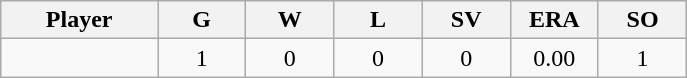<table class="wikitable sortable">
<tr>
<th bgcolor="#DDDDFF" width="16%">Player</th>
<th bgcolor="#DDDDFF" width="9%">G</th>
<th bgcolor="#DDDDFF" width="9%">W</th>
<th bgcolor="#DDDDFF" width="9%">L</th>
<th bgcolor="#DDDDFF" width="9%">SV</th>
<th bgcolor="#DDDDFF" width="9%">ERA</th>
<th bgcolor="#DDDDFF" width="9%">SO</th>
</tr>
<tr align="center">
<td></td>
<td>1</td>
<td>0</td>
<td>0</td>
<td>0</td>
<td>0.00</td>
<td>1</td>
</tr>
</table>
